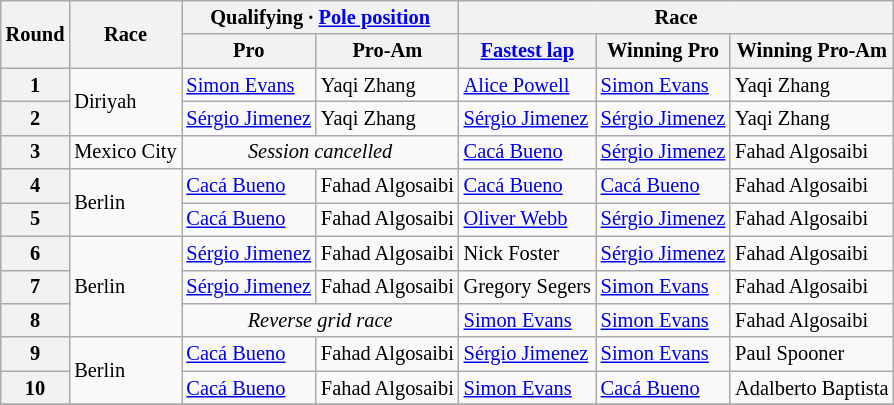<table class="wikitable" style="font-size: 85%">
<tr>
<th scope="col" rowspan=2>Round</th>
<th scope="col" rowspan=2>Race</th>
<th scope="col" colspan=2>Qualifying · <a href='#'>Pole position</a></th>
<th scope="col" colspan=3>Race</th>
</tr>
<tr>
<th scope="col">Pro</th>
<th scope="col">Pro-Am</th>
<th scope="col"><a href='#'>Fastest lap</a></th>
<th scope="col">Winning Pro</th>
<th scope="col">Winning Pro-Am</th>
</tr>
<tr>
<th scope="row">1</th>
<td rowspan=2> Diriyah</td>
<td> <a href='#'>Simon Evans</a></td>
<td> Yaqi Zhang</td>
<td> <a href='#'>Alice Powell</a></td>
<td> <a href='#'>Simon Evans</a></td>
<td> Yaqi Zhang</td>
</tr>
<tr>
<th scope="row">2</th>
<td> <a href='#'>Sérgio Jimenez</a></td>
<td> Yaqi Zhang</td>
<td> <a href='#'>Sérgio Jimenez</a></td>
<td> <a href='#'>Sérgio Jimenez</a></td>
<td> Yaqi Zhang</td>
</tr>
<tr>
<th scope="row">3</th>
<td> Mexico City</td>
<td colspan=2 align="center"><em>Session cancelled</em></td>
<td> <a href='#'>Cacá Bueno</a></td>
<td> <a href='#'>Sérgio Jimenez</a></td>
<td> Fahad Algosaibi</td>
</tr>
<tr>
<th scope="row">4</th>
<td rowspan=2> Berlin</td>
<td> <a href='#'>Cacá Bueno</a></td>
<td> Fahad Algosaibi</td>
<td> <a href='#'>Cacá Bueno</a></td>
<td> <a href='#'>Cacá Bueno</a></td>
<td> Fahad Algosaibi</td>
</tr>
<tr>
<th scope="row">5</th>
<td> <a href='#'>Cacá Bueno</a></td>
<td> Fahad Algosaibi</td>
<td> <a href='#'>Oliver Webb</a></td>
<td> <a href='#'>Sérgio Jimenez</a></td>
<td> Fahad Algosaibi</td>
</tr>
<tr>
<th scope="row">6</th>
<td rowspan=3> Berlin</td>
<td> <a href='#'>Sérgio Jimenez</a></td>
<td> Fahad Algosaibi</td>
<td> Nick Foster</td>
<td> <a href='#'>Sérgio Jimenez</a></td>
<td> Fahad Algosaibi</td>
</tr>
<tr>
<th scope="row">7</th>
<td> <a href='#'>Sérgio Jimenez</a></td>
<td> Fahad Algosaibi</td>
<td> Gregory Segers</td>
<td> <a href='#'>Simon Evans</a></td>
<td> Fahad Algosaibi</td>
</tr>
<tr>
<th scope="row">8</th>
<td colspan=2 align="center"><em>Reverse grid race</em></td>
<td> <a href='#'>Simon Evans</a></td>
<td> <a href='#'>Simon Evans</a></td>
<td> Fahad Algosaibi</td>
</tr>
<tr>
<th scope="row">9</th>
<td rowspan=2> Berlin</td>
<td> <a href='#'>Cacá Bueno</a></td>
<td> Fahad Algosaibi</td>
<td> <a href='#'>Sérgio Jimenez</a></td>
<td> <a href='#'>Simon Evans</a></td>
<td> Paul Spooner</td>
</tr>
<tr>
<th scope="row">10</th>
<td> <a href='#'>Cacá Bueno</a></td>
<td> Fahad Algosaibi</td>
<td> <a href='#'>Simon Evans</a></td>
<td> <a href='#'>Cacá Bueno</a></td>
<td> Adalberto Baptista</td>
</tr>
<tr>
</tr>
</table>
